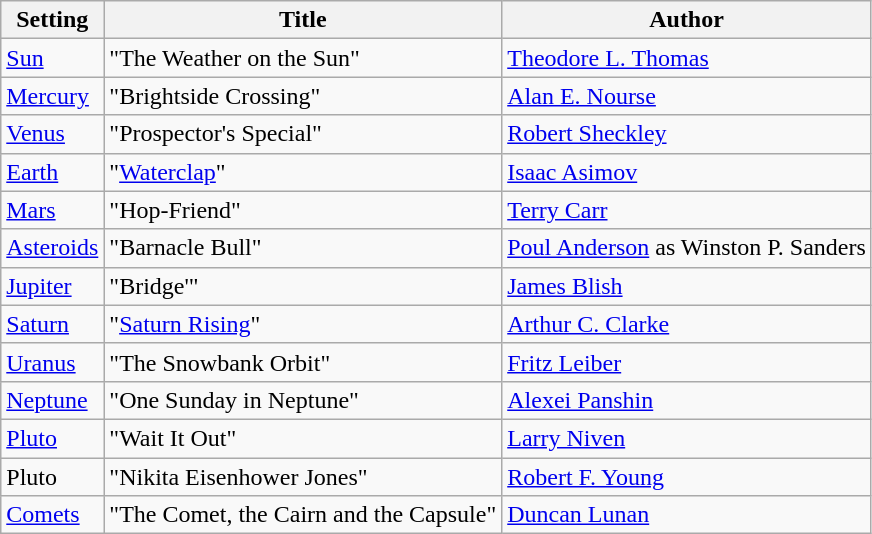<table class="wikitable">
<tr>
<th>Setting</th>
<th>Title</th>
<th>Author</th>
</tr>
<tr>
<td><a href='#'>Sun</a></td>
<td>"The Weather on the Sun"</td>
<td><a href='#'>Theodore L. Thomas</a></td>
</tr>
<tr>
<td><a href='#'>Mercury</a></td>
<td>"Brightside Crossing"</td>
<td><a href='#'>Alan E. Nourse</a></td>
</tr>
<tr>
<td><a href='#'>Venus</a></td>
<td>"Prospector's Special"</td>
<td><a href='#'>Robert Sheckley</a></td>
</tr>
<tr>
<td><a href='#'>Earth</a></td>
<td>"<a href='#'>Waterclap</a>"</td>
<td><a href='#'>Isaac Asimov</a></td>
</tr>
<tr>
<td><a href='#'>Mars</a></td>
<td>"Hop-Friend"</td>
<td><a href='#'>Terry Carr</a></td>
</tr>
<tr>
<td><a href='#'>Asteroids</a></td>
<td>"Barnacle Bull"</td>
<td><a href='#'>Poul Anderson</a> as Winston P. Sanders</td>
</tr>
<tr>
<td><a href='#'>Jupiter</a></td>
<td>"Bridge'"</td>
<td><a href='#'>James Blish</a></td>
</tr>
<tr>
<td><a href='#'>Saturn</a></td>
<td>"<a href='#'>Saturn Rising</a>"</td>
<td><a href='#'>Arthur C. Clarke</a></td>
</tr>
<tr>
<td><a href='#'>Uranus</a></td>
<td>"The Snowbank Orbit"</td>
<td><a href='#'>Fritz Leiber</a></td>
</tr>
<tr>
<td><a href='#'>Neptune</a></td>
<td>"One Sunday in Neptune"</td>
<td><a href='#'>Alexei Panshin</a></td>
</tr>
<tr>
<td><a href='#'>Pluto</a></td>
<td>"Wait It Out"</td>
<td><a href='#'>Larry Niven</a></td>
</tr>
<tr>
<td>Pluto</td>
<td>"Nikita Eisenhower Jones"</td>
<td><a href='#'>Robert F. Young</a></td>
</tr>
<tr>
<td><a href='#'>Comets</a></td>
<td>"The Comet, the Cairn and the Capsule"</td>
<td><a href='#'>Duncan Lunan</a></td>
</tr>
</table>
